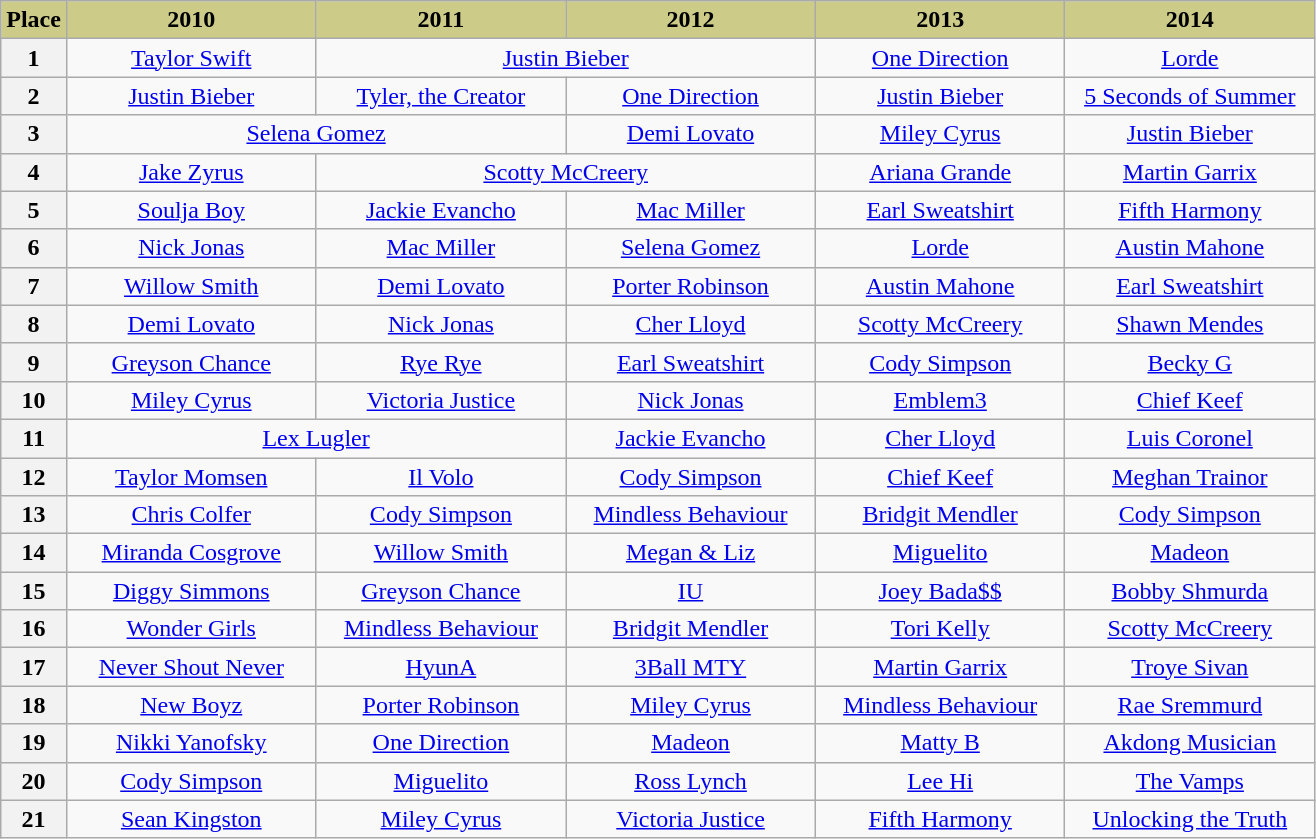<table class="wikitable" style="text-align:center">
<tr>
<th scope="col" style="background:#CC8" width="5%">Place</th>
<th scope="col" style="background:#CC8" width="19%">2010</th>
<th scope="col" style="background:#CC8" width="19%">2011</th>
<th scope="col" style="background:#CC8" width="19%">2012</th>
<th scope="col" style="background:#CC8" width="19%">2013</th>
<th scope="col" style="background:#CC8" width="19%">2014</th>
</tr>
<tr>
<th scope="row">1</th>
<td><a href='#'>Taylor Swift</a></td>
<td colspan=2><a href='#'>Justin Bieber</a></td>
<td><a href='#'>One Direction</a></td>
<td><a href='#'>Lorde</a></td>
</tr>
<tr>
<th scope="row">2</th>
<td><a href='#'>Justin Bieber</a></td>
<td><a href='#'>Tyler, the Creator</a></td>
<td><a href='#'>One Direction</a></td>
<td><a href='#'>Justin Bieber</a></td>
<td><a href='#'>5 Seconds of Summer</a></td>
</tr>
<tr>
<th scope="row">3</th>
<td colspan=2><a href='#'>Selena Gomez</a></td>
<td><a href='#'>Demi Lovato</a></td>
<td><a href='#'>Miley Cyrus</a></td>
<td><a href='#'>Justin Bieber</a></td>
</tr>
<tr>
<th scope="row">4</th>
<td><a href='#'>Jake Zyrus</a> </td>
<td colspan=2><a href='#'>Scotty McCreery</a></td>
<td><a href='#'>Ariana Grande</a></td>
<td><a href='#'>Martin Garrix</a></td>
</tr>
<tr>
<th scope="row">5</th>
<td><a href='#'>Soulja Boy</a></td>
<td><a href='#'>Jackie Evancho</a></td>
<td><a href='#'>Mac Miller</a></td>
<td><a href='#'>Earl Sweatshirt</a></td>
<td><a href='#'>Fifth Harmony</a></td>
</tr>
<tr>
<th scope="row">6</th>
<td><a href='#'>Nick Jonas</a></td>
<td><a href='#'>Mac Miller</a></td>
<td><a href='#'>Selena Gomez</a></td>
<td><a href='#'>Lorde</a></td>
<td><a href='#'>Austin Mahone</a></td>
</tr>
<tr>
<th scope="row">7</th>
<td><a href='#'>Willow Smith</a></td>
<td><a href='#'>Demi Lovato</a></td>
<td><a href='#'>Porter Robinson</a></td>
<td><a href='#'>Austin Mahone</a></td>
<td><a href='#'>Earl Sweatshirt</a></td>
</tr>
<tr>
<th scope="row">8</th>
<td><a href='#'>Demi Lovato</a></td>
<td><a href='#'>Nick Jonas</a></td>
<td><a href='#'>Cher Lloyd</a></td>
<td><a href='#'>Scotty McCreery</a></td>
<td><a href='#'>Shawn Mendes</a></td>
</tr>
<tr>
<th scope="row">9</th>
<td><a href='#'>Greyson Chance</a></td>
<td><a href='#'>Rye Rye</a></td>
<td><a href='#'>Earl Sweatshirt</a></td>
<td><a href='#'>Cody Simpson</a></td>
<td><a href='#'>Becky G</a></td>
</tr>
<tr>
<th scope="row">10</th>
<td><a href='#'>Miley Cyrus</a></td>
<td><a href='#'>Victoria Justice</a></td>
<td><a href='#'>Nick Jonas</a></td>
<td><a href='#'>Emblem3</a></td>
<td><a href='#'>Chief Keef</a></td>
</tr>
<tr>
<th scope="row">11</th>
<td colspan=2><a href='#'>Lex Lugler</a></td>
<td><a href='#'>Jackie Evancho</a></td>
<td><a href='#'>Cher Lloyd</a></td>
<td><a href='#'>Luis Coronel</a></td>
</tr>
<tr>
<th scope="row">12</th>
<td><a href='#'>Taylor Momsen</a></td>
<td><a href='#'>Il Volo</a></td>
<td><a href='#'>Cody Simpson</a></td>
<td><a href='#'>Chief Keef</a></td>
<td><a href='#'>Meghan Trainor</a></td>
</tr>
<tr>
<th scope="row">13</th>
<td><a href='#'>Chris Colfer</a></td>
<td><a href='#'>Cody Simpson</a></td>
<td><a href='#'>Mindless Behaviour</a></td>
<td><a href='#'>Bridgit Mendler</a></td>
<td><a href='#'>Cody Simpson</a></td>
</tr>
<tr>
<th scope="row">14</th>
<td><a href='#'>Miranda Cosgrove</a></td>
<td><a href='#'>Willow Smith</a></td>
<td><a href='#'>Megan & Liz</a></td>
<td><a href='#'>Miguelito</a></td>
<td><a href='#'>Madeon</a></td>
</tr>
<tr>
<th scope="row">15</th>
<td><a href='#'>Diggy Simmons</a></td>
<td><a href='#'>Greyson Chance</a></td>
<td><a href='#'>IU</a></td>
<td><a href='#'>Joey Bada$$</a></td>
<td><a href='#'>Bobby Shmurda</a></td>
</tr>
<tr>
<th scope="row">16</th>
<td><a href='#'>Wonder Girls</a></td>
<td><a href='#'>Mindless Behaviour</a></td>
<td><a href='#'>Bridgit Mendler</a></td>
<td><a href='#'>Tori Kelly</a></td>
<td><a href='#'>Scotty McCreery</a></td>
</tr>
<tr>
<th scope="row">17</th>
<td><a href='#'>Never Shout Never</a></td>
<td><a href='#'>HyunA</a></td>
<td><a href='#'>3Ball MTY</a></td>
<td><a href='#'>Martin Garrix</a></td>
<td><a href='#'>Troye Sivan</a></td>
</tr>
<tr>
<th scope="row">18</th>
<td><a href='#'>New Boyz</a></td>
<td><a href='#'>Porter Robinson</a></td>
<td><a href='#'>Miley Cyrus</a></td>
<td><a href='#'>Mindless Behaviour</a></td>
<td><a href='#'>Rae Sremmurd</a></td>
</tr>
<tr>
<th scope="row">19</th>
<td><a href='#'>Nikki Yanofsky</a></td>
<td><a href='#'>One Direction</a></td>
<td><a href='#'>Madeon</a></td>
<td><a href='#'>Matty B</a></td>
<td><a href='#'>Akdong Musician</a></td>
</tr>
<tr>
<th scope="row">20</th>
<td><a href='#'>Cody Simpson</a></td>
<td><a href='#'>Miguelito</a></td>
<td><a href='#'>Ross Lynch</a></td>
<td><a href='#'>Lee Hi</a></td>
<td><a href='#'>The Vamps</a></td>
</tr>
<tr>
<th scope="row">21</th>
<td><a href='#'>Sean Kingston</a></td>
<td><a href='#'>Miley Cyrus</a></td>
<td><a href='#'>Victoria Justice</a></td>
<td><a href='#'>Fifth Harmony</a></td>
<td><a href='#'>Unlocking the Truth</a></td>
</tr>
</table>
